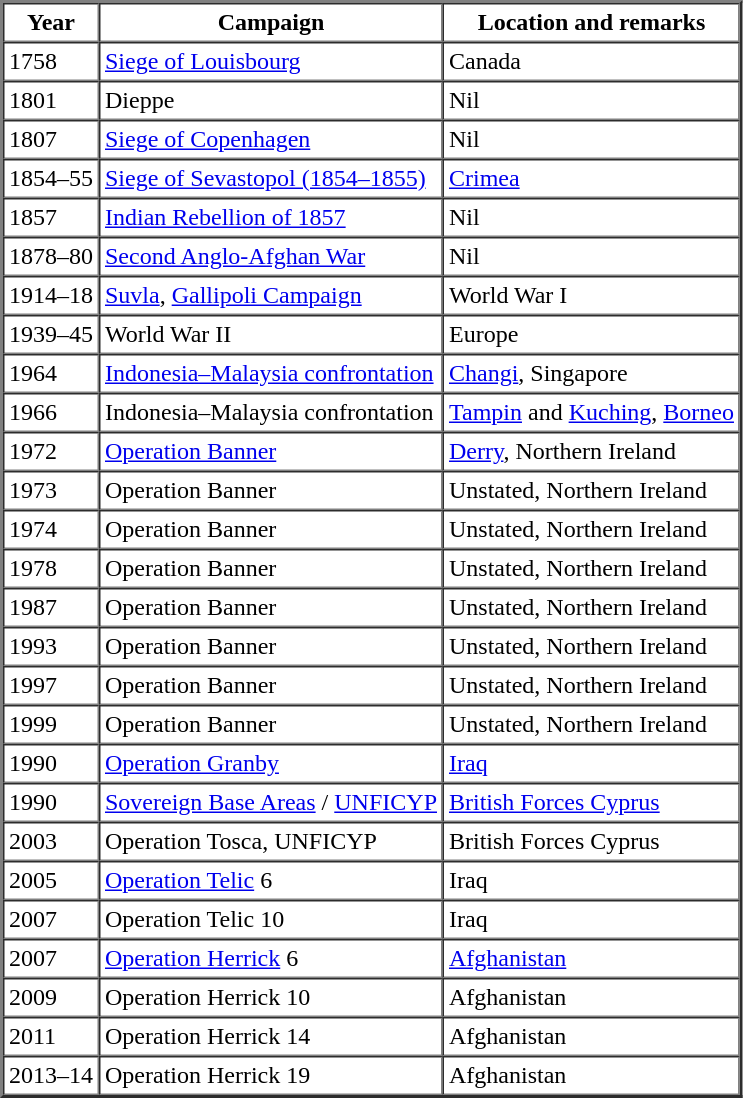<table border=2 cellspacing=0 cellpadding=3>
<tr>
<th>Year</th>
<th>Campaign</th>
<th>Location and remarks</th>
</tr>
<tr>
<td>1758</td>
<td><a href='#'>Siege of Louisbourg</a></td>
<td>Canada</td>
</tr>
<tr>
<td>1801</td>
<td>Dieppe</td>
<td>Nil</td>
</tr>
<tr>
<td>1807</td>
<td><a href='#'>Siege of Copenhagen</a></td>
<td>Nil</td>
</tr>
<tr>
<td>1854–55</td>
<td><a href='#'>Siege of Sevastopol (1854–1855)</a></td>
<td><a href='#'>Crimea</a></td>
</tr>
<tr>
<td>1857</td>
<td><a href='#'>Indian Rebellion of 1857</a></td>
<td>Nil</td>
</tr>
<tr>
<td>1878–80</td>
<td><a href='#'>Second Anglo-Afghan War</a></td>
<td>Nil</td>
</tr>
<tr>
<td>1914–18</td>
<td><a href='#'>Suvla</a>, <a href='#'>Gallipoli Campaign</a></td>
<td>World War I</td>
</tr>
<tr>
<td>1939–45</td>
<td>World War II</td>
<td>Europe</td>
</tr>
<tr>
<td>1964</td>
<td><a href='#'>Indonesia–Malaysia confrontation</a></td>
<td><a href='#'>Changi</a>, Singapore</td>
</tr>
<tr>
<td>1966</td>
<td>Indonesia–Malaysia confrontation</td>
<td><a href='#'>Tampin</a> and <a href='#'>Kuching</a>, <a href='#'>Borneo</a></td>
</tr>
<tr>
<td>1972</td>
<td><a href='#'>Operation Banner</a></td>
<td><a href='#'>Derry</a>, Northern Ireland</td>
</tr>
<tr>
<td>1973</td>
<td>Operation Banner</td>
<td>Unstated, Northern Ireland</td>
</tr>
<tr>
<td>1974</td>
<td>Operation Banner</td>
<td>Unstated, Northern Ireland</td>
</tr>
<tr>
<td>1978</td>
<td>Operation Banner</td>
<td>Unstated, Northern Ireland</td>
</tr>
<tr>
<td>1987</td>
<td>Operation Banner</td>
<td>Unstated, Northern Ireland</td>
</tr>
<tr>
<td>1993</td>
<td>Operation Banner</td>
<td>Unstated, Northern Ireland</td>
</tr>
<tr>
<td>1997</td>
<td>Operation Banner</td>
<td>Unstated, Northern Ireland</td>
</tr>
<tr>
<td>1999</td>
<td>Operation Banner</td>
<td>Unstated, Northern Ireland</td>
</tr>
<tr>
<td>1990</td>
<td><a href='#'>Operation Granby</a></td>
<td><a href='#'>Iraq</a></td>
</tr>
<tr>
<td>1990</td>
<td><a href='#'>Sovereign Base Areas</a> / <a href='#'>UNFICYP</a></td>
<td><a href='#'>British Forces Cyprus</a></td>
</tr>
<tr>
<td>2003</td>
<td>Operation Tosca, UNFICYP</td>
<td>British Forces Cyprus</td>
</tr>
<tr>
<td>2005</td>
<td><a href='#'>Operation Telic</a> 6</td>
<td>Iraq</td>
</tr>
<tr>
<td>2007</td>
<td>Operation Telic 10</td>
<td>Iraq</td>
</tr>
<tr>
<td>2007</td>
<td><a href='#'>Operation Herrick</a> 6</td>
<td><a href='#'>Afghanistan</a></td>
</tr>
<tr>
<td>2009</td>
<td>Operation Herrick 10</td>
<td>Afghanistan</td>
</tr>
<tr>
<td>2011</td>
<td>Operation Herrick 14</td>
<td>Afghanistan</td>
</tr>
<tr>
<td>2013–14</td>
<td>Operation Herrick 19</td>
<td>Afghanistan</td>
</tr>
</table>
